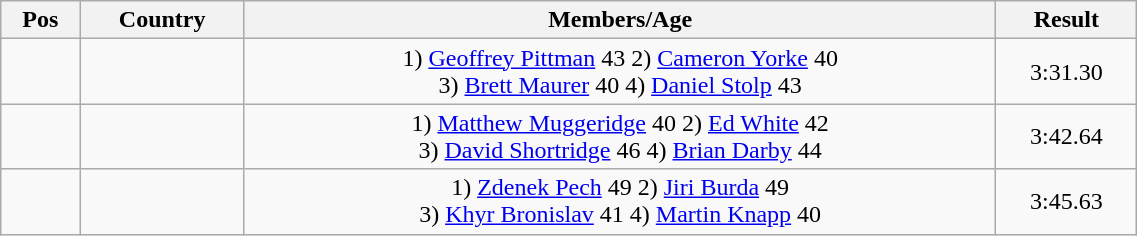<table class="wikitable"  style="text-align:center; width:60%;">
<tr>
<th>Pos</th>
<th>Country</th>
<th>Members/Age</th>
<th>Result</th>
</tr>
<tr>
<td align=center></td>
<td align=left></td>
<td>1) <a href='#'>Geoffrey Pittman</a> 43 2) <a href='#'>Cameron Yorke</a> 40<br>3) <a href='#'>Brett Maurer</a> 40 4) <a href='#'>Daniel Stolp</a> 43</td>
<td>3:31.30</td>
</tr>
<tr>
<td align=center></td>
<td align=left></td>
<td>1) <a href='#'>Matthew Muggeridge</a> 40 2) <a href='#'>Ed White</a> 42<br>3) <a href='#'>David Shortridge</a> 46 4) <a href='#'>Brian Darby</a> 44</td>
<td>3:42.64</td>
</tr>
<tr>
<td align=center></td>
<td align=left></td>
<td>1) <a href='#'>Zdenek Pech</a> 49 2) <a href='#'>Jiri Burda</a> 49<br>3) <a href='#'>Khyr Bronislav</a> 41 4) <a href='#'>Martin Knapp</a> 40</td>
<td>3:45.63</td>
</tr>
</table>
